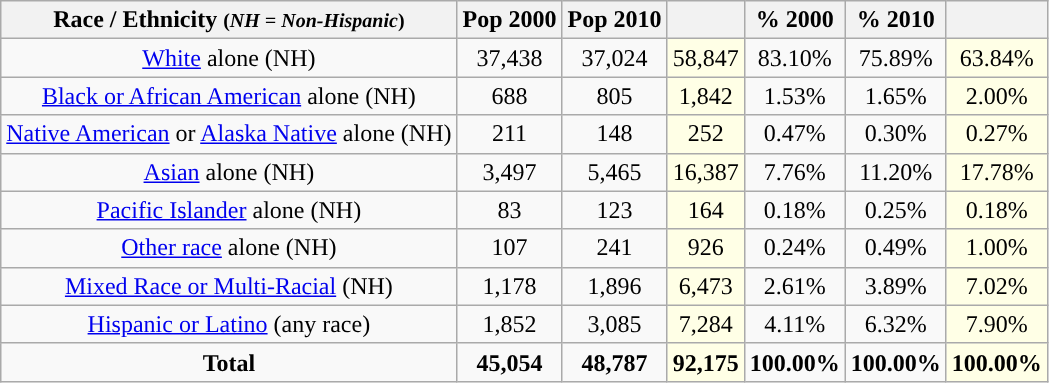<table class="wikitable" style="text-align:center;">
<tr>
<th>Race / Ethnicity <small>(<em>NH = Non-Hispanic</em>)</small></th>
<th>Pop 2000</th>
<th>Pop 2010</th>
<th></th>
<th>% 2000</th>
<th>% 2010</th>
<th></th>
</tr>
<tr>
<td><a href='#'>White</a> alone (NH)</td>
<td>37,438</td>
<td>37,024</td>
<td style='background: #ffffe6;'>58,847</td>
<td>83.10%</td>
<td>75.89%</td>
<td style='background: #ffffe6;'>63.84%</td>
</tr>
<tr>
<td><a href='#'>Black or African American</a> alone (NH)</td>
<td>688</td>
<td>805</td>
<td style='background: #ffffe6;'>1,842</td>
<td>1.53%</td>
<td>1.65%</td>
<td style='background: #ffffe6;'>2.00%</td>
</tr>
<tr>
<td><a href='#'>Native American</a> or <a href='#'>Alaska Native</a> alone (NH)</td>
<td>211</td>
<td>148</td>
<td style='background: #ffffe6;'>252</td>
<td>0.47%</td>
<td>0.30%</td>
<td style='background: #ffffe6;'>0.27%</td>
</tr>
<tr>
<td><a href='#'>Asian</a> alone (NH)</td>
<td>3,497</td>
<td>5,465</td>
<td style='background: #ffffe6;'>16,387</td>
<td>7.76%</td>
<td>11.20%</td>
<td style='background: #ffffe6;'>17.78%</td>
</tr>
<tr>
<td><a href='#'>Pacific Islander</a> alone (NH)</td>
<td>83</td>
<td>123</td>
<td style='background: #ffffe6;'>164</td>
<td>0.18%</td>
<td>0.25%</td>
<td style='background: #ffffe6;'>0.18%</td>
</tr>
<tr>
<td><a href='#'>Other race</a> alone (NH)</td>
<td>107</td>
<td>241</td>
<td style='background: #ffffe6;'>926</td>
<td>0.24%</td>
<td>0.49%</td>
<td style='background: #ffffe6;'>1.00%</td>
</tr>
<tr>
<td><a href='#'>Mixed Race or Multi-Racial</a> (NH)</td>
<td>1,178</td>
<td>1,896</td>
<td style='background: #ffffe6;'>6,473</td>
<td>2.61%</td>
<td>3.89%</td>
<td style='background: #ffffe6;'>7.02%</td>
</tr>
<tr>
<td><a href='#'>Hispanic or Latino</a> (any race)</td>
<td>1,852</td>
<td>3,085</td>
<td style='background: #ffffe6;'>7,284</td>
<td>4.11%</td>
<td>6.32%</td>
<td style='background: #ffffe6;'>7.90%</td>
</tr>
<tr>
<td><strong>Total</strong></td>
<td><strong>45,054</strong></td>
<td><strong>48,787</strong></td>
<td style='background: #ffffe6;'><strong>92,175</strong></td>
<td><strong>100.00%</strong></td>
<td><strong>100.00%</strong></td>
<td style='background: #ffffe6;'><strong>100.00%</strong></td>
</tr>
</table>
